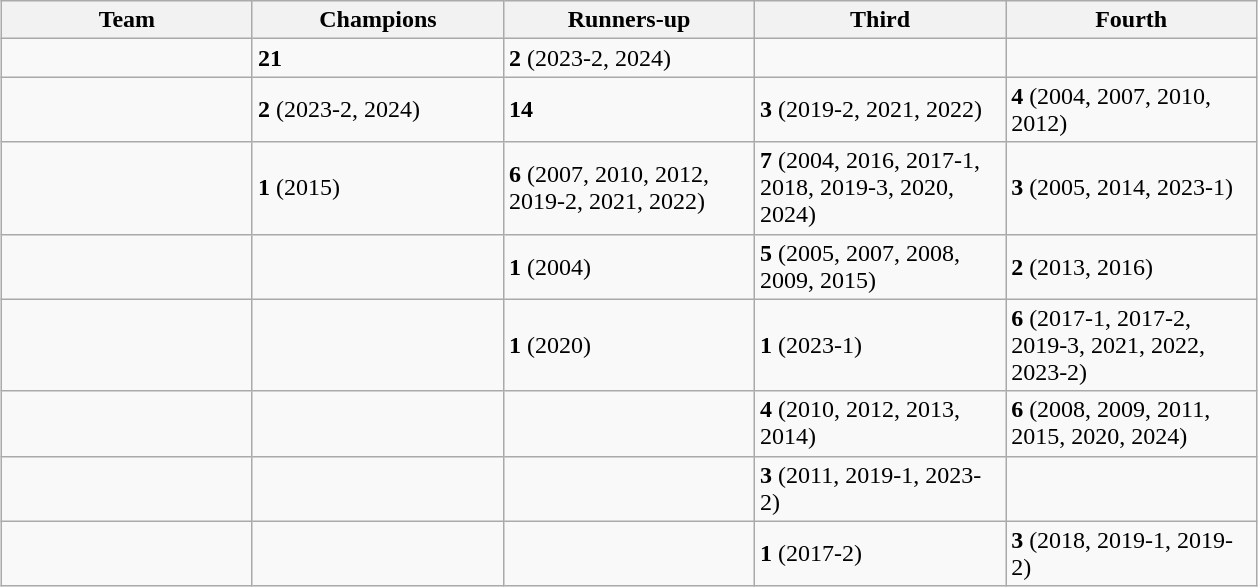<table class="wikitable sortable" style="text-align:left; margin-left: auto; margin-right: auto; border: none;">
<tr>
<th style="width:10em;">Team</th>
<th style="width:10em;">Champions</th>
<th style="width:10em;">Runners-up</th>
<th style="width:10em;">Third</th>
<th style="width:10em;">Fourth</th>
</tr>
<tr>
<td><strong></strong></td>
<td><strong>21</strong> </td>
<td><strong>2</strong> (2023-2, 2024)</td>
<td></td>
<td></td>
</tr>
<tr>
<td><strong></strong></td>
<td><strong>2</strong> (2023-2, 2024)</td>
<td><strong>14</strong> </td>
<td><strong>3</strong> (2019-2, 2021, 2022)</td>
<td><strong>4</strong> (2004, 2007, 2010, 2012)</td>
</tr>
<tr>
<td><strong></strong></td>
<td><strong>1</strong> (2015)</td>
<td><strong>6</strong> (2007, 2010, 2012, 2019-2, 2021, 2022)</td>
<td><strong>7</strong> (2004, 2016, 2017-1, 2018, 2019-3, 2020, 2024)</td>
<td><strong>3</strong> (2005, 2014, 2023-1)</td>
</tr>
<tr>
<td><strong></strong></td>
<td></td>
<td><strong>1</strong> (2004)</td>
<td><strong>5</strong> (2005, 2007, 2008, 2009, 2015)</td>
<td><strong>2</strong> (2013, 2016)</td>
</tr>
<tr>
<td><strong></strong></td>
<td></td>
<td><strong>1</strong> (2020)</td>
<td><strong>1</strong> (2023-1)</td>
<td><strong>6</strong> (2017-1, 2017-2, 2019-3, 2021, 2022, 2023-2)</td>
</tr>
<tr>
<td><strong></strong></td>
<td></td>
<td></td>
<td><strong>4</strong> (2010, 2012, 2013, 2014)</td>
<td><strong>6</strong> (2008, 2009, 2011, 2015, 2020, 2024)</td>
</tr>
<tr>
<td><strong></strong></td>
<td></td>
<td></td>
<td><strong>3</strong> (2011, 2019-1, 2023-2)</td>
<td></td>
</tr>
<tr>
<td><strong></strong></td>
<td></td>
<td></td>
<td><strong>1</strong> (2017-2)</td>
<td><strong>3</strong> (2018, 2019-1, 2019-2)</td>
</tr>
</table>
